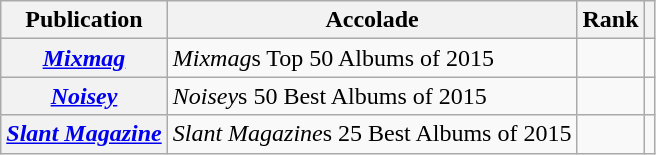<table class="wikitable sortable plainrowheaders">
<tr>
<th scope="col">Publication</th>
<th scope="col">Accolade</th>
<th scope="col">Rank</th>
<th scope="col" class="unsortable"></th>
</tr>
<tr>
<th scope="row"><em><a href='#'>Mixmag</a></em></th>
<td><em>Mixmag</em>s Top 50 Albums of 2015</td>
<td></td>
<td></td>
</tr>
<tr>
<th scope="row"><em><a href='#'>Noisey</a></em></th>
<td><em>Noisey</em>s 50 Best Albums of 2015</td>
<td></td>
<td></td>
</tr>
<tr>
<th scope="row"><em><a href='#'>Slant Magazine</a></em></th>
<td><em>Slant Magazine</em>s 25 Best Albums of 2015</td>
<td></td>
<td></td>
</tr>
</table>
